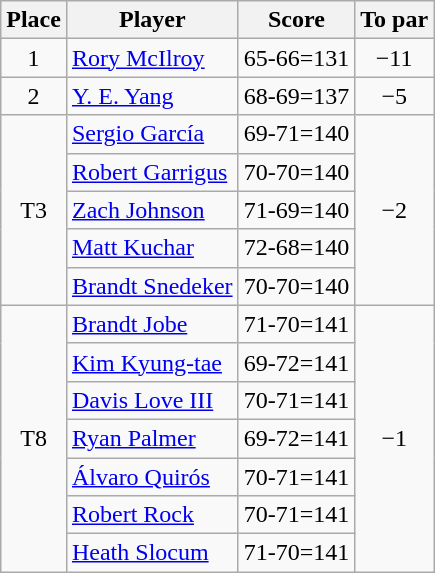<table class="wikitable">
<tr>
<th>Place</th>
<th>Player</th>
<th>Score</th>
<th>To par</th>
</tr>
<tr>
<td align=center>1</td>
<td> <a href='#'>Rory McIlroy</a></td>
<td>65-66=131</td>
<td align=center>−11</td>
</tr>
<tr>
<td align=center>2</td>
<td> <a href='#'>Y. E. Yang</a></td>
<td>68-69=137</td>
<td align=center>−5</td>
</tr>
<tr>
<td rowspan="5" style="text-align:center;">T3</td>
<td> <a href='#'>Sergio García</a></td>
<td>69-71=140</td>
<td rowspan="5" style="text-align:center;">−2</td>
</tr>
<tr>
<td> <a href='#'>Robert Garrigus</a></td>
<td>70-70=140</td>
</tr>
<tr>
<td> <a href='#'>Zach Johnson</a></td>
<td>71-69=140</td>
</tr>
<tr>
<td> <a href='#'>Matt Kuchar</a></td>
<td>72-68=140</td>
</tr>
<tr>
<td> <a href='#'>Brandt Snedeker</a></td>
<td>70-70=140</td>
</tr>
<tr>
<td rowspan="7" style="text-align:center;">T8</td>
<td> <a href='#'>Brandt Jobe</a></td>
<td>71-70=141</td>
<td rowspan="7" style="text-align:center;">−1</td>
</tr>
<tr>
<td> <a href='#'>Kim Kyung-tae</a></td>
<td>69-72=141</td>
</tr>
<tr>
<td> <a href='#'>Davis Love III</a></td>
<td>70-71=141</td>
</tr>
<tr>
<td> <a href='#'>Ryan Palmer</a></td>
<td>69-72=141</td>
</tr>
<tr>
<td> <a href='#'>Álvaro Quirós</a></td>
<td>70-71=141</td>
</tr>
<tr>
<td> <a href='#'>Robert Rock</a></td>
<td>70-71=141</td>
</tr>
<tr>
<td> <a href='#'>Heath Slocum</a></td>
<td>71-70=141</td>
</tr>
</table>
